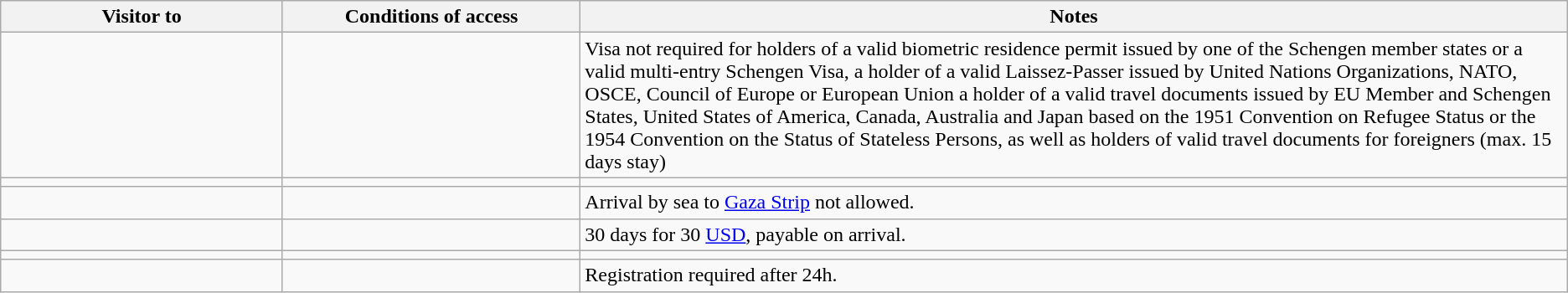<table class="wikitable" style="text-align: left; table-layout: fixed;">
<tr>
<th style="width:18%;">Visitor to</th>
<th style="width:19%;">Conditions of access</th>
<th>Notes</th>
</tr>
<tr>
<td style="text-align: left;"></td>
<td></td>
<td>Visa not required for holders of a valid biometric residence permit issued by one of the Schengen member states or a valid multi-entry Schengen Visa, a holder of a valid Laissez-Passer issued by United Nations Organizations, NATO, OSCE, Council of Europe or European Union a holder of a valid travel documents issued by EU Member and Schengen States, United States of America, Canada, Australia and Japan based on the 1951 Convention on Refugee Status or the 1954 Convention on the Status of Stateless Persons, as well as holders of valid travel documents for foreigners (max. 15 days stay)</td>
</tr>
<tr>
<td style="text-align: left;"></td>
<td></td>
<td></td>
</tr>
<tr>
<td style="text-align: left;"></td>
<td></td>
<td>Arrival by sea to <a href='#'>Gaza Strip</a> not allowed.</td>
</tr>
<tr>
<td style="text-align: left;"></td>
<td></td>
<td>30 days for 30 <a href='#'>USD</a>, payable on arrival.</td>
</tr>
<tr>
<td style="text-align: left;"></td>
<td></td>
<td></td>
</tr>
<tr>
<td style="text-align: left;"></td>
<td></td>
<td>Registration required after 24h.</td>
</tr>
</table>
